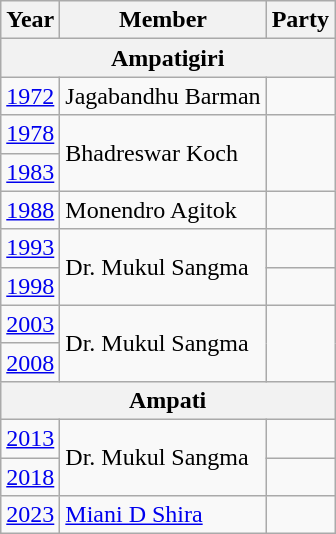<table class="wikitable sortable">
<tr>
<th>Year</th>
<th>Member</th>
<th colspan="2">Party</th>
</tr>
<tr>
<th colspan =4>Ampatigiri</th>
</tr>
<tr>
<td><a href='#'>1972</a></td>
<td>Jagabandhu Barman</td>
<td></td>
</tr>
<tr>
<td><a href='#'>1978</a></td>
<td rowspan=2>Bhadreswar Koch</td>
</tr>
<tr>
<td><a href='#'>1983</a></td>
</tr>
<tr>
<td><a href='#'>1988</a></td>
<td>Monendro Agitok</td>
<td></td>
</tr>
<tr>
<td><a href='#'>1993</a></td>
<td rowspan=2>Dr. Mukul Sangma</td>
</tr>
<tr>
<td><a href='#'>1998</a></td>
<td></td>
</tr>
<tr>
<td><a href='#'>2003</a></td>
<td rowspan=2>Dr. Mukul Sangma</td>
</tr>
<tr>
<td><a href='#'>2008</a></td>
</tr>
<tr>
<th colspan =4>Ampati</th>
</tr>
<tr>
<td><a href='#'>2013</a></td>
<td rowspan=2>Dr. Mukul Sangma</td>
<td></td>
</tr>
<tr>
<td><a href='#'>2018</a></td>
</tr>
<tr>
<td><a href='#'>2023</a></td>
<td><a href='#'>Miani D Shira</a></td>
<td></td>
</tr>
</table>
